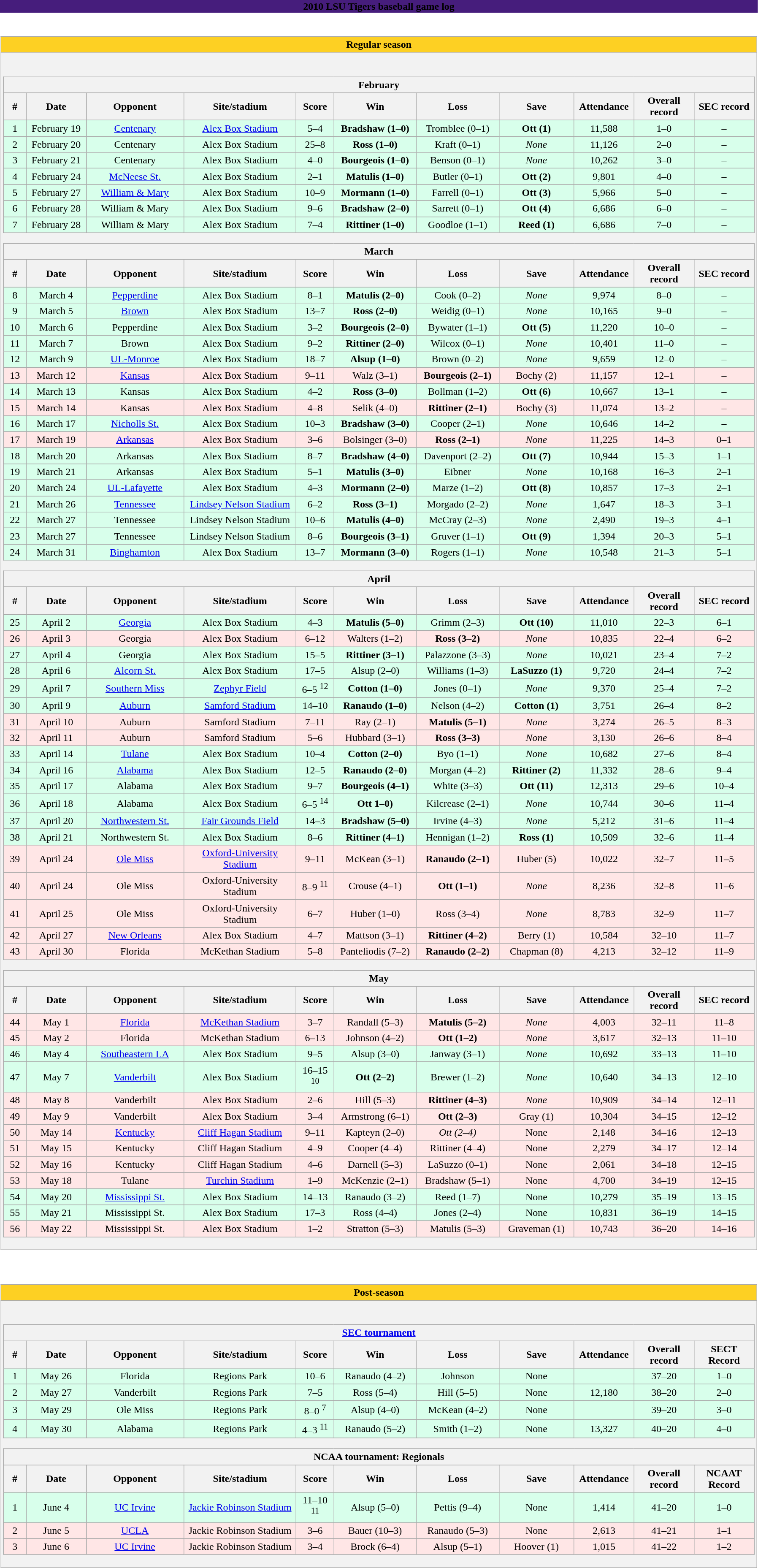<table class="toccolours collapsible" width=95% style="clear:both; text-align:center;">
<tr>
<th colspan=11 style="background:#461D7C;"><span>2010 LSU Tigers baseball game log</span></th>
</tr>
<tr>
<th><br><table border="1" class="wikitable collapsible collapsed" width="100%" style="font-weight:normal;">
<tr>
<th colspan=11 style="background:#FDD023;"><span>Regular season</span></th>
</tr>
<tr>
<th><br><table border="1" class="wikitable collapsible collapsed" width="100%" style="font-weight:normal;">
<tr>
<th colspan=11><span>February</span></th>
</tr>
<tr>
<th bgcolor="#DDDDFF" width="3%">#</th>
<th bgcolor="#DDDDFF" width="8%">Date</th>
<th bgcolor="#DDDDFF" width="13%">Opponent</th>
<th bgcolor="#DDDDFF" width="15%">Site/stadium</th>
<th bgcolor="#DDDDFF" width="5%">Score</th>
<th bgcolor="#DDDDFF" width="11%">Win</th>
<th bgcolor="#DDDDFF" width="11%">Loss</th>
<th bgcolor="#DDDDFF" width="10%">Save</th>
<th bgcolor="#DDDDFF" width="8%">Attendance</th>
<th bgcolor="#DDDDFF" width="8%">Overall record</th>
<th bgcolor="#DDDDFF" width="8%">SEC record</th>
</tr>
<tr align="center" bgcolor="#D8FFEB">
<td>1</td>
<td>February 19</td>
<td><a href='#'>Centenary</a></td>
<td><a href='#'>Alex Box Stadium</a></td>
<td>5–4</td>
<td><strong>Bradshaw (1–0)</strong></td>
<td>Tromblee (0–1)</td>
<td><strong>Ott (1)</strong></td>
<td>11,588</td>
<td>1–0</td>
<td>–</td>
</tr>
<tr align="center" bgcolor="#D8FFEB">
<td>2</td>
<td>February 20</td>
<td>Centenary</td>
<td>Alex Box Stadium</td>
<td>25–8</td>
<td><strong>Ross (1–0)</strong></td>
<td>Kraft (0–1)</td>
<td><em>None</em></td>
<td>11,126</td>
<td>2–0</td>
<td>–</td>
</tr>
<tr align="center" bgcolor="#D8FFEB">
<td>3</td>
<td>February 21</td>
<td>Centenary</td>
<td>Alex Box Stadium</td>
<td>4–0</td>
<td><strong>Bourgeois (1–0)</strong></td>
<td>Benson (0–1)</td>
<td><em>None</em></td>
<td>10,262</td>
<td>3–0</td>
<td>–</td>
</tr>
<tr align="center" bgcolor="#D8FFEB">
<td>4</td>
<td>February 24</td>
<td><a href='#'>McNeese St.</a></td>
<td>Alex Box Stadium</td>
<td>2–1</td>
<td><strong>Matulis (1–0)</strong></td>
<td>Butler (0–1)</td>
<td><strong>Ott (2)</strong></td>
<td>9,801</td>
<td>4–0</td>
<td>–</td>
</tr>
<tr align="center" bgcolor="#D8FFEB">
<td>5</td>
<td>February 27</td>
<td><a href='#'>William & Mary</a></td>
<td>Alex Box Stadium</td>
<td>10–9</td>
<td><strong>Mormann (1–0)</strong></td>
<td>Farrell (0–1)</td>
<td><strong>Ott (3)</strong></td>
<td>5,966</td>
<td>5–0</td>
<td>–</td>
</tr>
<tr align="center" bgcolor="#D8FFEB">
<td>6</td>
<td>February 28</td>
<td>William & Mary</td>
<td>Alex Box Stadium</td>
<td>9–6</td>
<td><strong>Bradshaw (2–0)</strong></td>
<td>Sarrett (0–1)</td>
<td><strong>Ott (4)</strong></td>
<td>6,686</td>
<td>6–0</td>
<td>–</td>
</tr>
<tr align="center" bgcolor="#D8FFEB">
<td>7</td>
<td>February 28</td>
<td>William & Mary</td>
<td>Alex Box Stadium</td>
<td>7–4</td>
<td><strong>Rittiner (1–0)</strong></td>
<td>Goodloe (1–1)</td>
<td><strong>Reed (1)</strong></td>
<td>6,686</td>
<td>7–0</td>
<td>–</td>
</tr>
</table>
<table border="1" class="wikitable collapsible collapsed" width="100%" style="font-weight:normal;">
<tr>
<th colspan=11><span>March</span></th>
</tr>
<tr>
<th bgcolor="#DDDDFF" width="3%">#</th>
<th bgcolor="#DDDDFF" width="8%">Date</th>
<th bgcolor="#DDDDFF" width="13%">Opponent</th>
<th bgcolor="#DDDDFF" width="15%">Site/stadium</th>
<th bgcolor="#DDDDFF" width="5%">Score</th>
<th bgcolor="#DDDDFF" width="11%">Win</th>
<th bgcolor="#DDDDFF" width="11%">Loss</th>
<th bgcolor="#DDDDFF" width="10%">Save</th>
<th bgcolor="#DDDDFF" width="8%">Attendance</th>
<th bgcolor="#DDDDFF" width="8%">Overall record</th>
<th bgcolor="#DDDDFF" width="8%">SEC record</th>
</tr>
<tr align="center" bgcolor="#D8FFEB">
<td>8</td>
<td>March 4</td>
<td><a href='#'>Pepperdine</a></td>
<td>Alex Box Stadium</td>
<td>8–1</td>
<td><strong>Matulis (2–0)</strong></td>
<td>Cook (0–2)</td>
<td><em>None</em></td>
<td>9,974</td>
<td>8–0</td>
<td>–</td>
</tr>
<tr align="center" bgcolor="#D8FFEB">
<td>9</td>
<td>March 5</td>
<td><a href='#'>Brown</a></td>
<td>Alex Box Stadium</td>
<td>13–7</td>
<td><strong>Ross (2–0)</strong></td>
<td>Weidig (0–1)</td>
<td><em>None</em></td>
<td>10,165</td>
<td>9–0</td>
<td>–</td>
</tr>
<tr align="center" bgcolor="#D8FFEB">
<td>10</td>
<td>March 6</td>
<td>Pepperdine</td>
<td>Alex Box Stadium</td>
<td>3–2</td>
<td><strong>Bourgeois (2–0)</strong></td>
<td>Bywater (1–1)</td>
<td><strong>Ott (5)</strong></td>
<td>11,220</td>
<td>10–0</td>
<td>–</td>
</tr>
<tr align="center" bgcolor="#D8FFEB">
<td>11</td>
<td>March 7</td>
<td>Brown</td>
<td>Alex Box Stadium</td>
<td>9–2</td>
<td><strong>Rittiner (2–0)</strong></td>
<td>Wilcox (0–1)</td>
<td><em>None</em></td>
<td>10,401</td>
<td>11–0</td>
<td>–</td>
</tr>
<tr align="center" bgcolor="#D8FFEB">
<td>12</td>
<td>March 9</td>
<td><a href='#'>UL-Monroe</a></td>
<td>Alex Box Stadium</td>
<td>18–7</td>
<td><strong>Alsup (1–0)</strong></td>
<td>Brown (0–2)</td>
<td><em>None</em></td>
<td>9,659</td>
<td>12–0</td>
<td>–</td>
</tr>
<tr align="center" bgcolor="#FFE6E6">
<td>13</td>
<td>March 12</td>
<td><a href='#'>Kansas</a></td>
<td>Alex Box Stadium</td>
<td>9–11</td>
<td>Walz (3–1)</td>
<td><strong>Bourgeois (2–1)</strong></td>
<td>Bochy (2)</td>
<td>11,157</td>
<td>12–1</td>
<td>–</td>
</tr>
<tr align="center" bgcolor="#D8FFEB">
<td>14</td>
<td>March 13</td>
<td>Kansas</td>
<td>Alex Box Stadium</td>
<td>4–2</td>
<td><strong>Ross (3–0)</strong></td>
<td>Bollman (1–2)</td>
<td><strong>Ott (6)</strong></td>
<td>10,667</td>
<td>13–1</td>
<td>–</td>
</tr>
<tr align="center" bgcolor="#FFE6E6">
<td>15</td>
<td>March 14</td>
<td>Kansas</td>
<td>Alex Box Stadium</td>
<td>4–8</td>
<td>Selik (4–0)</td>
<td><strong>Rittiner (2–1)</strong></td>
<td>Bochy (3)</td>
<td>11,074</td>
<td>13–2</td>
<td>–</td>
</tr>
<tr align="center" bgcolor="#D8FFEB">
<td>16</td>
<td>March 17</td>
<td><a href='#'>Nicholls St.</a></td>
<td>Alex Box Stadium</td>
<td>10–3</td>
<td><strong>Bradshaw (3–0)</strong></td>
<td>Cooper (2–1)</td>
<td><em>None</em></td>
<td>10,646</td>
<td>14–2</td>
<td>–</td>
</tr>
<tr align="center" bgcolor="#FFE6E6">
<td>17</td>
<td>March 19</td>
<td><a href='#'>Arkansas</a></td>
<td>Alex Box Stadium</td>
<td>3–6</td>
<td>Bolsinger (3–0)</td>
<td><strong>Ross (2–1)</strong></td>
<td><em>None</em></td>
<td>11,225</td>
<td>14–3</td>
<td>0–1</td>
</tr>
<tr align="center" bgcolor="#D8FFEB">
<td>18</td>
<td>March 20</td>
<td>Arkansas</td>
<td>Alex Box Stadium</td>
<td>8–7</td>
<td><strong>Bradshaw (4–0)</strong></td>
<td>Davenport (2–2)</td>
<td><strong>Ott (7)</strong></td>
<td>10,944</td>
<td>15–3</td>
<td>1–1</td>
</tr>
<tr align="center" bgcolor="#D8FFEB">
<td>19</td>
<td>March 21</td>
<td>Arkansas</td>
<td>Alex Box Stadium</td>
<td>5–1</td>
<td><strong>Matulis (3–0)</strong></td>
<td>Eibner</td>
<td><em>None</em></td>
<td>10,168</td>
<td>16–3</td>
<td>2–1</td>
</tr>
<tr align="center" bgcolor="#D8FFEB">
<td>20</td>
<td>March 24</td>
<td><a href='#'>UL-Lafayette</a></td>
<td>Alex Box Stadium</td>
<td>4–3</td>
<td><strong>Mormann (2–0)</strong></td>
<td>Marze (1–2)</td>
<td><strong>Ott (8)</strong></td>
<td>10,857</td>
<td>17–3</td>
<td>2–1</td>
</tr>
<tr align="center" bgcolor="#D8FFEB">
<td>21</td>
<td>March 26</td>
<td><a href='#'>Tennessee</a></td>
<td><a href='#'>Lindsey Nelson Stadium</a></td>
<td>6–2</td>
<td><strong>Ross (3–1)</strong></td>
<td>Morgado (2–2)</td>
<td><em>None</em></td>
<td>1,647</td>
<td>18–3</td>
<td>3–1</td>
</tr>
<tr align="center" bgcolor="#D8FFEB">
<td>22</td>
<td>March 27</td>
<td>Tennessee</td>
<td>Lindsey Nelson Stadium</td>
<td>10–6</td>
<td><strong>Matulis (4–0)</strong></td>
<td>McCray (2–3)</td>
<td><em>None</em></td>
<td>2,490</td>
<td>19–3</td>
<td>4–1</td>
</tr>
<tr align="center" bgcolor="#D8FFEB">
<td>23</td>
<td>March 27</td>
<td>Tennessee</td>
<td>Lindsey Nelson Stadium</td>
<td>8–6</td>
<td><strong>Bourgeois (3–1)</strong></td>
<td>Gruver (1–1)</td>
<td><strong>Ott (9)</strong></td>
<td>1,394</td>
<td>20–3</td>
<td>5–1</td>
</tr>
<tr align="center" bgcolor="#D8FFEB">
<td>24</td>
<td>March 31</td>
<td><a href='#'>Binghamton</a></td>
<td>Alex Box Stadium</td>
<td>13–7</td>
<td><strong>Mormann (3–0)</strong></td>
<td>Rogers (1–1)</td>
<td><em>None</em></td>
<td>10,548</td>
<td>21–3</td>
<td>5–1</td>
</tr>
</table>
<table border="1" class="wikitable collapsible collapsed" width="100%" style="font-weight:normal;">
<tr>
<th colspan="11"><span>April</span></th>
</tr>
<tr>
<th bgcolor="#DDDDFF" width="3%">#</th>
<th bgcolor="#DDDDFF" width="8%">Date</th>
<th bgcolor="#DDDDFF" width="13%">Opponent</th>
<th bgcolor="#DDDDFF" width="15%">Site/stadium</th>
<th bgcolor="#DDDDFF" width="5%">Score</th>
<th bgcolor="#DDDDFF" width="11%">Win</th>
<th bgcolor="#DDDDFF" width="11%">Loss</th>
<th bgcolor="#DDDDFF" width="10%">Save</th>
<th bgcolor="#DDDDFF" width="8%">Attendance</th>
<th bgcolor="#DDDDFF" width="8%">Overall record</th>
<th bgcolor="#DDDDFF" width="8%">SEC record</th>
</tr>
<tr align="center" bgcolor="#D8FFEB">
<td>25</td>
<td>April 2</td>
<td><a href='#'>Georgia</a></td>
<td>Alex Box Stadium</td>
<td>4–3</td>
<td><strong>Matulis (5–0)</strong></td>
<td>Grimm (2–3)</td>
<td><strong>Ott (10)</strong></td>
<td>11,010</td>
<td>22–3</td>
<td>6–1</td>
</tr>
<tr align="center" bgcolor="#FFE6E6">
<td>26</td>
<td>April 3</td>
<td>Georgia</td>
<td>Alex Box Stadium</td>
<td>6–12</td>
<td>Walters (1–2)</td>
<td><strong>Ross (3–2)</strong></td>
<td><em>None</em></td>
<td>10,835</td>
<td>22–4</td>
<td>6–2</td>
</tr>
<tr align="center" bgcolor="#D8FFEB">
<td>27</td>
<td>April 4</td>
<td>Georgia</td>
<td>Alex Box Stadium</td>
<td>15–5</td>
<td><strong>Rittiner (3–1)</strong></td>
<td>Palazzone (3–3)</td>
<td><em>None</em></td>
<td>10,021</td>
<td>23–4</td>
<td>7–2</td>
</tr>
<tr align="center" bgcolor="#D8FFEB">
<td>28</td>
<td>April 6</td>
<td><a href='#'>Alcorn St.</a></td>
<td>Alex Box Stadium</td>
<td>17–5</td>
<td>Alsup (2–0)</td>
<td>Williams (1–3)</td>
<td><strong>LaSuzzo (1)</strong></td>
<td>9,720</td>
<td>24–4</td>
<td>7–2</td>
</tr>
<tr align="center" bgcolor="#D8FFEB">
<td>29</td>
<td>April 7</td>
<td><a href='#'>Southern Miss</a></td>
<td><a href='#'>Zephyr Field</a></td>
<td>6–5 <sup>12</sup></td>
<td><strong>Cotton (1–0)</strong></td>
<td>Jones (0–1)</td>
<td><em>None</em></td>
<td>9,370</td>
<td>25–4</td>
<td>7–2</td>
</tr>
<tr align="center" bgcolor="#D8FFEB">
<td>30</td>
<td>April 9</td>
<td><a href='#'>Auburn</a></td>
<td><a href='#'>Samford Stadium</a></td>
<td>14–10</td>
<td><strong>Ranaudo (1–0)</strong></td>
<td>Nelson (4–2)</td>
<td><strong>Cotton (1)</strong></td>
<td>3,751</td>
<td>26–4</td>
<td>8–2</td>
</tr>
<tr align="center" bgcolor="#FFE6E6">
<td>31</td>
<td>April 10</td>
<td>Auburn</td>
<td>Samford Stadium</td>
<td>7–11</td>
<td>Ray (2–1)</td>
<td><strong>Matulis (5–1)</strong></td>
<td><em>None</em></td>
<td>3,274</td>
<td>26–5</td>
<td>8–3</td>
</tr>
<tr align="center" bgcolor="#FFE6E6">
<td>32</td>
<td>April 11</td>
<td>Auburn</td>
<td>Samford Stadium</td>
<td>5–6</td>
<td>Hubbard (3–1)</td>
<td><strong>Ross (3–3)</strong></td>
<td><em>None</em></td>
<td>3,130</td>
<td>26–6</td>
<td>8–4</td>
</tr>
<tr align="center" bgcolor="#D8FFEB">
<td>33</td>
<td>April 14</td>
<td><a href='#'>Tulane</a></td>
<td>Alex Box Stadium</td>
<td>10–4</td>
<td><strong>Cotton (2–0)</strong></td>
<td>Byo (1–1)</td>
<td><em>None</em></td>
<td>10,682</td>
<td>27–6</td>
<td>8–4</td>
</tr>
<tr align="center" bgcolor="#D8FFEB">
<td>34</td>
<td>April 16</td>
<td><a href='#'>Alabama</a></td>
<td>Alex Box Stadium</td>
<td>12–5</td>
<td><strong>Ranaudo (2–0)</strong></td>
<td>Morgan (4–2)</td>
<td><strong>Rittiner (2)</strong></td>
<td>11,332</td>
<td>28–6</td>
<td>9–4</td>
</tr>
<tr align="center" bgcolor="#D8FFEB">
<td>35</td>
<td>April 17</td>
<td>Alabama</td>
<td>Alex Box Stadium</td>
<td>9–7</td>
<td><strong>Bourgeois (4–1)</strong></td>
<td>White (3–3)</td>
<td><strong>Ott (11)</strong></td>
<td>12,313</td>
<td>29–6</td>
<td>10–4</td>
</tr>
<tr align="center" bgcolor="#D8FFEB">
<td>36</td>
<td>April 18</td>
<td>Alabama</td>
<td>Alex Box Stadium</td>
<td>6–5 <sup>14</sup></td>
<td><strong>Ott 1–0)</strong></td>
<td>Kilcrease (2–1)</td>
<td><em>None</em></td>
<td>10,744</td>
<td>30–6</td>
<td>11–4</td>
</tr>
<tr align="center" bgcolor="#D8FFEB">
<td>37</td>
<td>April 20</td>
<td><a href='#'>Northwestern St.</a></td>
<td><a href='#'>Fair Grounds Field</a></td>
<td>14–3</td>
<td><strong>Bradshaw (5–0)</strong></td>
<td>Irvine (4–3)</td>
<td><em>None</em></td>
<td>5,212</td>
<td>31–6</td>
<td>11–4</td>
</tr>
<tr align="center" bgcolor="#D8FFEB">
<td>38</td>
<td>April 21</td>
<td>Northwestern St.</td>
<td>Alex Box Stadium</td>
<td>8–6</td>
<td><strong>Rittiner (4–1)</strong></td>
<td>Hennigan (1–2)</td>
<td><strong>Ross (1)</strong></td>
<td>10,509</td>
<td>32–6</td>
<td>11–4</td>
</tr>
<tr align="center" bgcolor="#FFE6E6">
<td>39</td>
<td>April 24</td>
<td><a href='#'>Ole Miss</a></td>
<td><a href='#'>Oxford-University Stadium</a></td>
<td>9–11</td>
<td>McKean (3–1)</td>
<td><strong>Ranaudo (2–1)</strong></td>
<td>Huber (5)</td>
<td>10,022</td>
<td>32–7</td>
<td>11–5</td>
</tr>
<tr align="center" bgcolor="#FFE6E6">
<td>40</td>
<td>April 24</td>
<td>Ole Miss</td>
<td>Oxford-University Stadium</td>
<td>8–9 <sup>11</sup></td>
<td>Crouse (4–1)</td>
<td><strong>Ott (1–1)</strong></td>
<td><em>None</em></td>
<td>8,236</td>
<td>32–8</td>
<td>11–6</td>
</tr>
<tr align="center" bgcolor="#FFE6E6">
<td>41</td>
<td>April 25</td>
<td>Ole Miss</td>
<td>Oxford-University Stadium</td>
<td>6–7</td>
<td>Huber (1–0)</td>
<td>Ross (3–4)</td>
<td><em>None</em></td>
<td>8,783</td>
<td>32–9</td>
<td>11–7</td>
</tr>
<tr align="center" bgcolor="#FFE6E6">
<td>42</td>
<td>April 27</td>
<td><a href='#'>New Orleans</a></td>
<td>Alex Box Stadium</td>
<td>4–7</td>
<td>Mattson (3–1)</td>
<td><strong>Rittiner (4–2)</strong></td>
<td>Berry (1)</td>
<td>10,584</td>
<td>32–10</td>
<td>11–7</td>
</tr>
<tr align="center" bgcolor="#FFE6E6">
<td>43</td>
<td>April 30</td>
<td>Florida</td>
<td>McKethan Stadium</td>
<td>5–8</td>
<td>Panteliodis (7–2)</td>
<td><strong>Ranaudo (2–2)</strong></td>
<td>Chapman (8)</td>
<td>4,213</td>
<td>32–12</td>
<td>11–9</td>
</tr>
</table>
<table border="1" class="wikitable collapsible collapsed" width="100%" style="font-weight:normal;">
<tr>
<th colspan="11"><span>May</span></th>
</tr>
<tr>
<th bgcolor="#DDDDFF" width="3%">#</th>
<th bgcolor="#DDDDFF" width="8%">Date</th>
<th bgcolor="#DDDDFF" width="13%">Opponent</th>
<th bgcolor="#DDDDFF" width="15%">Site/stadium</th>
<th bgcolor="#DDDDFF" width="5%">Score</th>
<th bgcolor="#DDDDFF" width="11%">Win</th>
<th bgcolor="#DDDDFF" width="11%">Loss</th>
<th bgcolor="#DDDDFF" width="10%">Save</th>
<th bgcolor="#DDDDFF" width="8%">Attendance</th>
<th bgcolor="#DDDDFF" width="8%">Overall record</th>
<th bgcolor="#DDDDFF" width="8%">SEC record</th>
</tr>
<tr align="center" bgcolor="#FFE6E6">
<td>44</td>
<td>May 1</td>
<td><a href='#'>Florida</a></td>
<td><a href='#'>McKethan Stadium</a></td>
<td>3–7</td>
<td>Randall (5–3)</td>
<td><strong>Matulis (5–2)</strong></td>
<td><em>None</em></td>
<td>4,003</td>
<td>32–11</td>
<td>11–8</td>
</tr>
<tr align="center" bgcolor="#FFE6E6">
<td>45</td>
<td>May 2</td>
<td>Florida</td>
<td>McKethan Stadium</td>
<td>6–13</td>
<td>Johnson (4–2)</td>
<td><strong>Ott (1–2)</strong></td>
<td><em>None</em></td>
<td>3,617</td>
<td>32–13</td>
<td>11–10</td>
</tr>
<tr align="center" bgcolor="#D8FFEB">
<td>46</td>
<td>May 4</td>
<td><a href='#'>Southeastern LA</a></td>
<td>Alex Box Stadium</td>
<td>9–5</td>
<td>Alsup (3–0)</td>
<td>Janway (3–1)</td>
<td><em>None</em></td>
<td>10,692</td>
<td>33–13</td>
<td>11–10</td>
</tr>
<tr align="center" bgcolor="#D8FFEB">
<td>47</td>
<td>May 7</td>
<td><a href='#'>Vanderbilt</a></td>
<td>Alex Box Stadium</td>
<td>16–15 <sup>10</sup></td>
<td><strong>Ott (2–2)</strong></td>
<td>Brewer (1–2)</td>
<td><em>None</em></td>
<td>10,640</td>
<td>34–13</td>
<td>12–10</td>
</tr>
<tr align="center" bgcolor="#FFE6E6">
<td>48</td>
<td>May 8</td>
<td>Vanderbilt</td>
<td>Alex Box Stadium</td>
<td>2–6</td>
<td>Hill (5–3)</td>
<td><strong>Rittiner (4–3)</strong></td>
<td><em>None</em></td>
<td>10,909</td>
<td>34–14</td>
<td>12–11</td>
</tr>
<tr align="center" bgcolor="#FFE6E6">
<td>49</td>
<td>May 9</td>
<td>Vanderbilt</td>
<td>Alex Box Stadium</td>
<td>3–4</td>
<td>Armstrong (6–1)</td>
<td><strong>Ott (2–3)</strong></td>
<td>Gray (1)</td>
<td>10,304</td>
<td>34–15</td>
<td>12–12</td>
</tr>
<tr align="center" bgcolor="#FFE6E6">
<td>50</td>
<td>May 14</td>
<td><a href='#'>Kentucky</a></td>
<td><a href='#'>Cliff Hagan Stadium</a></td>
<td>9–11</td>
<td>Kapteyn (2–0)</td>
<td><em>Ott (2–4)<strong></td>
<td></em>None<em></td>
<td>2,148</td>
<td>34–16</td>
<td>12–13</td>
</tr>
<tr align="center" bgcolor="#FFE6E6">
<td>51</td>
<td>May 15</td>
<td>Kentucky</td>
<td>Cliff Hagan Stadium</td>
<td>4–9</td>
<td>Cooper (4–4)</td>
<td></strong>Rittiner (4–4)<strong></td>
<td></em>None<em></td>
<td>2,279</td>
<td>34–17</td>
<td>12–14</td>
</tr>
<tr align="center" bgcolor="#FFE6E6">
<td>52</td>
<td>May 16</td>
<td>Kentucky</td>
<td>Cliff Hagan Stadium</td>
<td>4–6</td>
<td>Darnell (5–3)</td>
<td></strong>LaSuzzo (0–1)<strong></td>
<td></em>None<em></td>
<td>2,061</td>
<td>34–18</td>
<td>12–15</td>
</tr>
<tr align="center" bgcolor="#FFE6E6">
<td>53</td>
<td>May 18</td>
<td>Tulane</td>
<td><a href='#'>Turchin Stadium</a></td>
<td>1–9</td>
<td>McKenzie (2–1)</td>
<td></strong>Bradshaw (5–1)<strong></td>
<td></em>None<em></td>
<td>4,700</td>
<td>34–19</td>
<td>12–15</td>
</tr>
<tr align="center" bgcolor="#D8FFEB">
<td>54</td>
<td>May 20</td>
<td><a href='#'>Mississippi St.</a></td>
<td>Alex Box Stadium</td>
<td>14–13</td>
<td></strong>Ranaudo (3–2)<strong></td>
<td>Reed (1–7)</td>
<td></em>None<em></td>
<td>10,279</td>
<td>35–19</td>
<td>13–15</td>
</tr>
<tr align="center" bgcolor="#D8FFEB">
<td>55</td>
<td>May 21</td>
<td>Mississippi St.</td>
<td>Alex Box Stadium</td>
<td>17–3</td>
<td></strong>Ross (4–4)<strong></td>
<td>Jones (2–4)</td>
<td></em>None<em></td>
<td>10,831</td>
<td>36–19</td>
<td>14–15</td>
</tr>
<tr align="center" bgcolor="#FFE6E6">
<td>56</td>
<td>May 22</td>
<td>Mississippi St.</td>
<td>Alex Box Stadium</td>
<td>1–2</td>
<td>Stratton (5–3)</td>
<td></strong>Matulis (5–3)<strong></td>
<td>Graveman (1)</td>
<td>10,743</td>
<td>36–20</td>
<td>14–16</td>
</tr>
</table>
</th>
</tr>
</table>
</th>
</tr>
<tr>
<th><br><table border="1" class="wikitable collapsible" width="100%" style="font-weight:normal;">
<tr>
<th colspan=11 style="background:#FDD023;"><span>Post-season</span></th>
</tr>
<tr>
<th><br><table border="1" class="wikitable collapsible" width="100%" style="font-weight:normal;">
<tr>
<th colspan=11><span><a href='#'>SEC tournament</a></span></th>
</tr>
<tr>
<th bgcolor="#DDDDFF" width="3%">#</th>
<th bgcolor="#DDDDFF" width="8%">Date</th>
<th bgcolor="#DDDDFF" width="13%">Opponent</th>
<th bgcolor="#DDDDFF" width="15%">Site/stadium</th>
<th bgcolor="#DDDDFF" width="5%">Score</th>
<th bgcolor="#DDDDFF" width="11%">Win</th>
<th bgcolor="#DDDDFF" width="11%">Loss</th>
<th bgcolor="#DDDDFF" width="10%">Save</th>
<th bgcolor="#DDDDFF" width="8%">Attendance</th>
<th bgcolor="#DDDDFF" width="8%">Overall record</th>
<th bgcolor="#DDDDFF" width="8%">SECT Record</th>
</tr>
<tr align="center" bgcolor="#D8FFEB">
<td>1</td>
<td>May 26</td>
<td>Florida</td>
<td>Regions Park</td>
<td>10–6</td>
<td></strong>Ranaudo (4–2)<strong></td>
<td>Johnson</td>
<td></em>None<em></td>
<td></td>
<td>37–20</td>
<td>1–0</td>
</tr>
<tr align="center" bgcolor="#D8FFEB">
<td>2</td>
<td>May 27</td>
<td>Vanderbilt</td>
<td>Regions Park</td>
<td>7–5</td>
<td></strong>Ross (5–4)<strong></td>
<td>Hill (5–5)</td>
<td></em>None<em></td>
<td>12,180</td>
<td>38–20</td>
<td>2–0</td>
</tr>
<tr align="center" bgcolor="#D8FFEB">
<td>3</td>
<td>May 29</td>
<td>Ole Miss</td>
<td>Regions Park</td>
<td>8–0 <sup>7</sup></td>
<td></strong>Alsup (4–0)<strong></td>
<td>McKean (4–2)</td>
<td></em>None<em></td>
<td></td>
<td>39–20</td>
<td>3–0</td>
</tr>
<tr align="center" bgcolor="#D8FFEB">
<td>4</td>
<td>May 30</td>
<td>Alabama</td>
<td>Regions Park</td>
<td>4–3 <sup>11</sup></td>
<td></strong>Ranaudo (5–2)<strong></td>
<td>Smith (1–2)</td>
<td></em>None<em></td>
<td>13,327</td>
<td>40–20</td>
<td>4–0</td>
</tr>
</table>
<table border="1" class="wikitable collapsible" width="100%" style="font-weight:normal;">
<tr>
<th colspan=11><span>NCAA tournament: Regionals</span></th>
</tr>
<tr>
<th bgcolor="#DDDDFF" width="3%">#</th>
<th bgcolor="#DDDDFF" width="8%">Date</th>
<th bgcolor="#DDDDFF" width="13%">Opponent</th>
<th bgcolor="#DDDDFF" width="15%">Site/stadium</th>
<th bgcolor="#DDDDFF" width="5%">Score</th>
<th bgcolor="#DDDDFF" width="11%">Win</th>
<th bgcolor="#DDDDFF" width="11%">Loss</th>
<th bgcolor="#DDDDFF" width="10%">Save</th>
<th bgcolor="#DDDDFF" width="8%">Attendance</th>
<th bgcolor="#DDDDFF" width="8%">Overall record</th>
<th bgcolor="#DDDDFF" width="8%">NCAAT Record</th>
</tr>
<tr align="center" bgcolor="#D8FFEB">
<td>1</td>
<td>June 4</td>
<td><a href='#'>UC Irvine</a></td>
<td><a href='#'>Jackie Robinson Stadium</a></td>
<td>11–10 <sup>11</sup></td>
<td></strong>Alsup (5–0)<strong></td>
<td>Pettis (9–4)</td>
<td></em>None<em></td>
<td>1,414</td>
<td>41–20</td>
<td>1–0</td>
</tr>
<tr align="center" bgcolor="#FFE6E6">
<td>2</td>
<td>June 5</td>
<td><a href='#'>UCLA</a></td>
<td>Jackie Robinson Stadium</td>
<td>3–6</td>
<td>Bauer (10–3)</td>
<td></strong>Ranaudo (5–3)<strong></td>
<td></em>None<em></td>
<td>2,613</td>
<td>41–21</td>
<td>1–1</td>
</tr>
<tr align="center" bgcolor="#FFE6E6">
<td>3</td>
<td>June 6</td>
<td><a href='#'>UC Irvine</a></td>
<td>Jackie Robinson Stadium</td>
<td>3–4</td>
<td>Brock (6–4)</td>
<td></strong>Alsup (5–1)<strong></td>
<td>Hoover (1)</td>
<td>1,015</td>
<td>41–22</td>
<td>1–2</td>
</tr>
</table>
</th>
</tr>
</table>
</th>
</tr>
</table>
